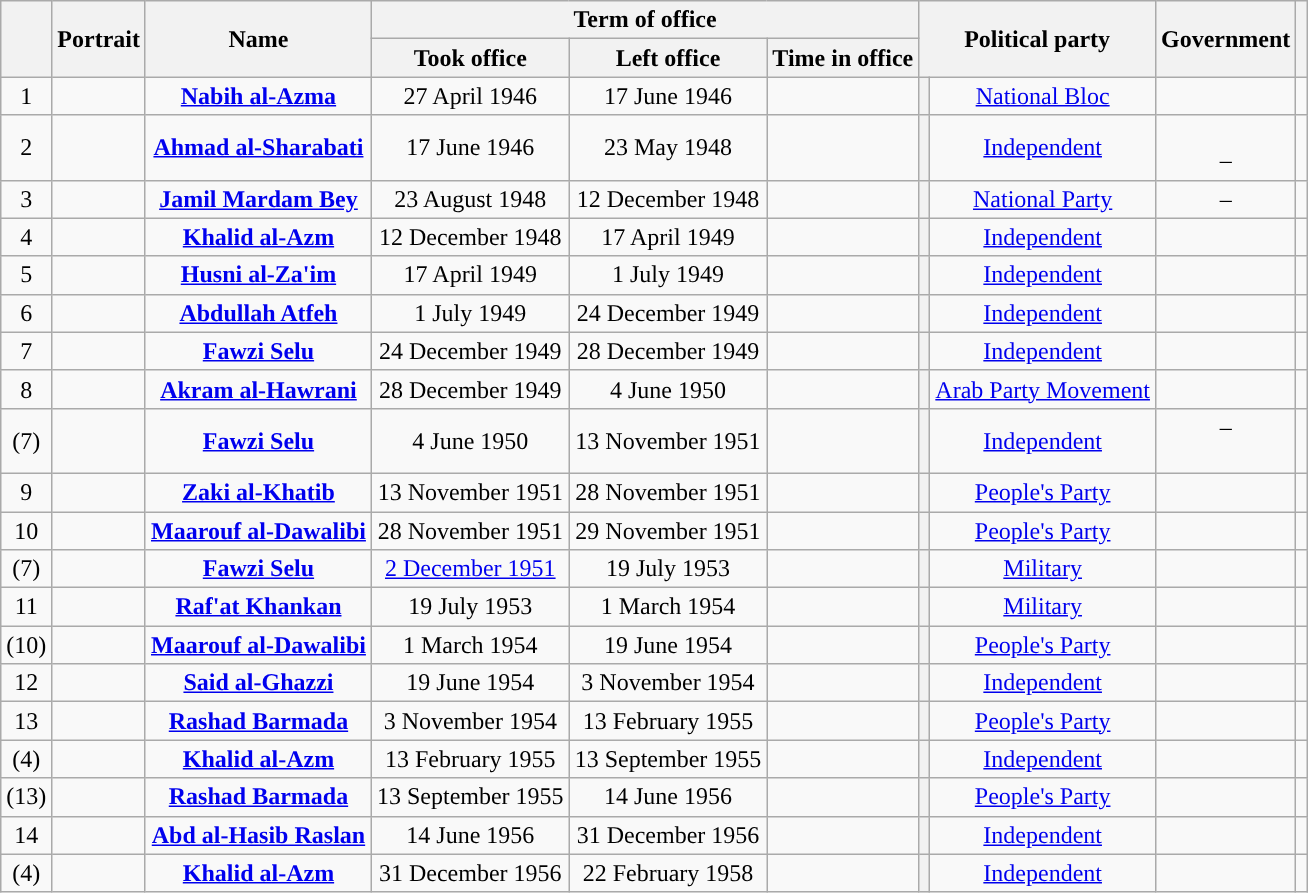<table class="wikitable" style="text-align:center">
<tr>
<th rowspan="2"></th>
<th rowspan="2">Portrait</th>
<th rowspan="2">Name<br></th>
<th colspan="3">Term of office</th>
<th colspan="2" rowspan="2">Political party</th>
<th rowspan="2">Government</th>
<th rowspan="2"></th>
</tr>
<tr>
<th>Took office</th>
<th>Left office</th>
<th>Time in office</th>
</tr>
<tr>
<td>1</td>
<td></td>
<td><strong><a href='#'>Nabih al-Azma</a></strong><br></td>
<td>27 April 1946</td>
<td>17 June 1946</td>
<td></td>
<th style="background:"></th>
<td><a href='#'>National Bloc</a></td>
<td></td>
<td></td>
</tr>
<tr>
<td>2</td>
<td></td>
<td><strong><a href='#'>Ahmad al-Sharabati</a></strong><br></td>
<td>17 June 1946</td>
<td>23 May 1948</td>
<td></td>
<th style="background:"></th>
<td><a href='#'>Independent</a></td>
<td><br>–</td>
<td></td>
</tr>
<tr>
<td>3</td>
<td></td>
<td><strong><a href='#'>Jamil Mardam Bey</a></strong><br></td>
<td>23 August 1948</td>
<td>12 December 1948</td>
<td></td>
<th style="background:"></th>
<td><a href='#'>National Party</a></td>
<td>–</td>
<td></td>
</tr>
<tr>
<td>4</td>
<td></td>
<td><strong><a href='#'>Khalid al-Azm</a></strong><br></td>
<td>12 December 1948</td>
<td>17 April 1949</td>
<td></td>
<th style="background:"></th>
<td><a href='#'>Independent</a></td>
<td></td>
<td></td>
</tr>
<tr>
<td>5</td>
<td></td>
<td><strong><a href='#'>Husni al-Za'im</a></strong><br></td>
<td>17 April 1949</td>
<td>1 July 1949</td>
<td></td>
<th style="background:"></th>
<td><a href='#'>Independent</a></td>
<td></td>
<td></td>
</tr>
<tr>
<td>6</td>
<td></td>
<td><strong><a href='#'>Abdullah Atfeh</a></strong><br></td>
<td>1 July 1949</td>
<td>24 December 1949</td>
<td></td>
<th style="background:"></th>
<td><a href='#'>Independent</a></td>
<td><br></td>
<td></td>
</tr>
<tr>
<td>7</td>
<td></td>
<td><strong><a href='#'>Fawzi Selu</a></strong><br></td>
<td>24 December 1949</td>
<td>28 December 1949</td>
<td></td>
<th style="background:"></th>
<td><a href='#'>Independent</a></td>
<td></td>
<td></td>
</tr>
<tr>
<td>8</td>
<td></td>
<td><strong><a href='#'>Akram al-Hawrani</a></strong><br></td>
<td>28 December 1949</td>
<td>4 June 1950</td>
<td></td>
<th style="background:"></th>
<td><a href='#'>Arab Party Movement</a></td>
<td></td>
<td></td>
</tr>
<tr>
<td>(7)</td>
<td></td>
<td><strong><a href='#'>Fawzi Selu</a></strong><br></td>
<td>4 June 1950</td>
<td>13 November 1951</td>
<td></td>
<th style="background:"></th>
<td><a href='#'>Independent</a></td>
<td>–<br><br></td>
<td></td>
</tr>
<tr>
<td>9</td>
<td></td>
<td><strong><a href='#'>Zaki al-Khatib</a></strong><br></td>
<td>13 November 1951</td>
<td>28 November 1951</td>
<td></td>
<th style="background:"></th>
<td><a href='#'>People's Party</a></td>
<td></td>
<td></td>
</tr>
<tr>
<td>10</td>
<td></td>
<td><strong><a href='#'>Maarouf al-Dawalibi</a></strong><br></td>
<td>28 November 1951</td>
<td>29 November 1951</td>
<td></td>
<th style="background:"></th>
<td><a href='#'>People's Party</a></td>
<td></td>
<td></td>
</tr>
<tr>
<td>(7)</td>
<td></td>
<td><strong><a href='#'>Fawzi Selu</a></strong><br></td>
<td><a href='#'>2 December 1951</a></td>
<td>19 July 1953</td>
<td></td>
<th style="background:"></th>
<td><a href='#'>Military</a></td>
<td></td>
<td></td>
</tr>
<tr>
<td>11</td>
<td></td>
<td><strong><a href='#'>Raf'at Khankan</a></strong><br></td>
<td>19 July 1953</td>
<td>1 March 1954</td>
<td></td>
<th style="background:"></th>
<td><a href='#'>Military</a></td>
<td></td>
<td></td>
</tr>
<tr>
<td>(10)</td>
<td></td>
<td><strong><a href='#'>Maarouf al-Dawalibi</a></strong><br></td>
<td>1 March 1954</td>
<td>19 June 1954</td>
<td></td>
<th style="background:"></th>
<td><a href='#'>People's Party</a></td>
<td></td>
<td></td>
</tr>
<tr>
<td>12</td>
<td></td>
<td><strong><a href='#'>Said al-Ghazzi</a></strong><br></td>
<td>19 June 1954</td>
<td>3 November 1954</td>
<td></td>
<th style="background:"></th>
<td><a href='#'>Independent</a></td>
<td></td>
<td></td>
</tr>
<tr>
<td>13</td>
<td></td>
<td><strong><a href='#'>Rashad Barmada</a></strong><br></td>
<td>3 November 1954</td>
<td>13 February 1955</td>
<td></td>
<th style="background:"></th>
<td><a href='#'>People's Party</a></td>
<td></td>
<td></td>
</tr>
<tr>
<td>(4)</td>
<td></td>
<td><strong><a href='#'>Khalid al-Azm</a></strong><br></td>
<td>13 February 1955</td>
<td>13 September 1955</td>
<td></td>
<th style="background:"></th>
<td><a href='#'>Independent</a></td>
<td></td>
<td></td>
</tr>
<tr>
<td>(13)</td>
<td></td>
<td><strong><a href='#'>Rashad Barmada</a></strong><br></td>
<td>13 September 1955</td>
<td>14 June 1956</td>
<td></td>
<th style="background:"></th>
<td><a href='#'>People's Party</a></td>
<td></td>
<td></td>
</tr>
<tr>
<td>14</td>
<td></td>
<td><strong><a href='#'>Abd al-Hasib Raslan</a></strong><br></td>
<td>14 June 1956</td>
<td>31 December 1956</td>
<td></td>
<th style="background:"></th>
<td><a href='#'>Independent</a></td>
<td></td>
<td></td>
</tr>
<tr>
<td>(4)</td>
<td></td>
<td><strong><a href='#'>Khalid al-Azm</a></strong><br></td>
<td>31 December 1956</td>
<td>22 February 1958</td>
<td></td>
<th style="background:"></th>
<td><a href='#'>Independent</a></td>
<td></td>
<td></td>
</tr>
</table>
